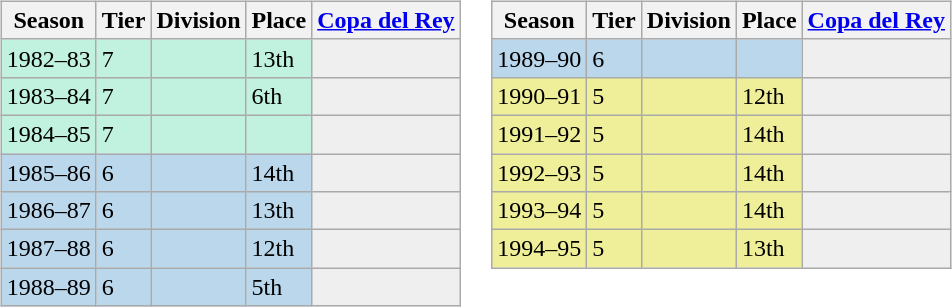<table>
<tr>
<td valign="top" width=0%><br><table class="wikitable">
<tr style="background:#f0f6fa;">
<th>Season</th>
<th>Tier</th>
<th>Division</th>
<th>Place</th>
<th><a href='#'>Copa del Rey</a></th>
</tr>
<tr>
<td style="background:#C0F2DF;">1982–83</td>
<td style="background:#C0F2DF;">7</td>
<td style="background:#C0F2DF;"></td>
<td style="background:#C0F2DF;">13th</td>
<th style="background:#efefef;"></th>
</tr>
<tr>
<td style="background:#C0F2DF;">1983–84</td>
<td style="background:#C0F2DF;">7</td>
<td style="background:#C0F2DF;"></td>
<td style="background:#C0F2DF;">6th</td>
<th style="background:#efefef;"></th>
</tr>
<tr>
<td style="background:#C0F2DF;">1984–85</td>
<td style="background:#C0F2DF;">7</td>
<td style="background:#C0F2DF;"></td>
<td style="background:#C0F2DF;"></td>
<th style="background:#efefef;"></th>
</tr>
<tr>
<td style="background:#BBD7EC;">1985–86</td>
<td style="background:#BBD7EC;">6</td>
<td style="background:#BBD7EC;"></td>
<td style="background:#BBD7EC;">14th</td>
<th style="background:#efefef;"></th>
</tr>
<tr>
<td style="background:#BBD7EC;">1986–87</td>
<td style="background:#BBD7EC;">6</td>
<td style="background:#BBD7EC;"></td>
<td style="background:#BBD7EC;">13th</td>
<th style="background:#efefef;"></th>
</tr>
<tr>
<td style="background:#BBD7EC;">1987–88</td>
<td style="background:#BBD7EC;">6</td>
<td style="background:#BBD7EC;"></td>
<td style="background:#BBD7EC;">12th</td>
<th style="background:#efefef;"></th>
</tr>
<tr>
<td style="background:#BBD7EC;">1988–89</td>
<td style="background:#BBD7EC;">6</td>
<td style="background:#BBD7EC;"></td>
<td style="background:#BBD7EC;">5th</td>
<th style="background:#efefef;"></th>
</tr>
</table>
</td>
<td valign="top" width=0%><br><table class="wikitable">
<tr style="background:#f0f6fa;">
<th>Season</th>
<th>Tier</th>
<th>Division</th>
<th>Place</th>
<th><a href='#'>Copa del Rey</a></th>
</tr>
<tr>
<td style="background:#BBD7EC;">1989–90</td>
<td style="background:#BBD7EC;">6</td>
<td style="background:#BBD7EC;"></td>
<td style="background:#BBD7EC;"></td>
<th style="background:#efefef;"></th>
</tr>
<tr>
<td style="background:#EFEF99;">1990–91</td>
<td style="background:#EFEF99;">5</td>
<td style="background:#EFEF99;"></td>
<td style="background:#EFEF99;">12th</td>
<th style="background:#efefef;"></th>
</tr>
<tr>
<td style="background:#EFEF99;">1991–92</td>
<td style="background:#EFEF99;">5</td>
<td style="background:#EFEF99;"></td>
<td style="background:#EFEF99;">14th</td>
<th style="background:#efefef;"></th>
</tr>
<tr>
<td style="background:#EFEF99;">1992–93</td>
<td style="background:#EFEF99;">5</td>
<td style="background:#EFEF99;"></td>
<td style="background:#EFEF99;">14th</td>
<th style="background:#efefef;"></th>
</tr>
<tr>
<td style="background:#EFEF99;">1993–94</td>
<td style="background:#EFEF99;">5</td>
<td style="background:#EFEF99;"></td>
<td style="background:#EFEF99;">14th</td>
<th style="background:#efefef;"></th>
</tr>
<tr>
<td style="background:#EFEF99;">1994–95</td>
<td style="background:#EFEF99;">5</td>
<td style="background:#EFEF99;"></td>
<td style="background:#EFEF99;">13th</td>
<th style="background:#efefef;"></th>
</tr>
</table>
</td>
</tr>
</table>
